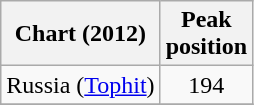<table class="wikitable plainrowheaders" style="text-align:center">
<tr>
<th>Chart (2012)</th>
<th>Peak<br>position</th>
</tr>
<tr>
<td>Russia (<a href='#'>Tophit</a>)</td>
<td style="text-align:center;">194</td>
</tr>
<tr>
</tr>
</table>
